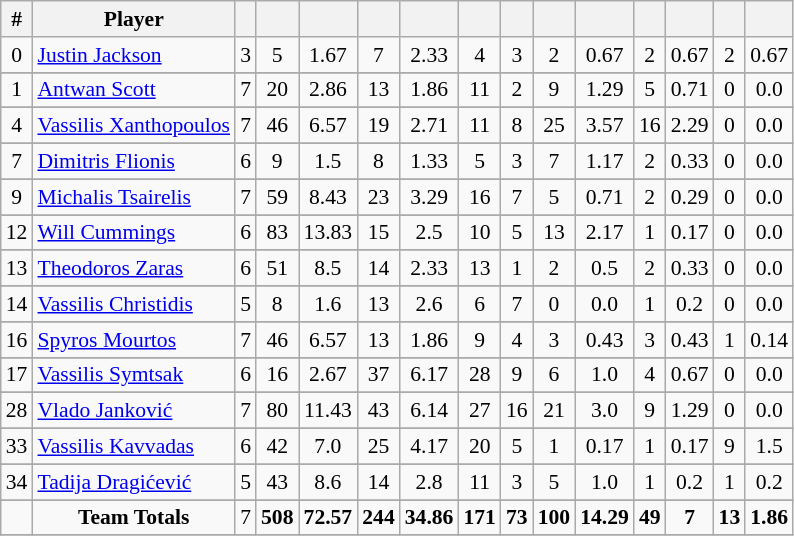<table class="wikitable sortable" style="font-size:90%; text-align:center;">
<tr>
<th>#</th>
<th>Player</th>
<th></th>
<th></th>
<th></th>
<th></th>
<th></th>
<th></th>
<th></th>
<th></th>
<th></th>
<th></th>
<th></th>
<th></th>
<th></th>
</tr>
<tr>
<td>0</td>
<td align="left"> <a href='#'>Justin Jackson</a></td>
<td>3</td>
<td>5</td>
<td>1.67</td>
<td>7</td>
<td>2.33</td>
<td>4</td>
<td>3</td>
<td>2</td>
<td>0.67</td>
<td>2</td>
<td>0.67</td>
<td>2</td>
<td>0.67</td>
</tr>
<tr>
</tr>
<tr>
<td>1</td>
<td align="left"> <a href='#'>Antwan Scott</a></td>
<td>7</td>
<td>20</td>
<td>2.86</td>
<td>13</td>
<td>1.86</td>
<td>11</td>
<td>2</td>
<td>9</td>
<td>1.29</td>
<td>5</td>
<td>0.71</td>
<td>0</td>
<td>0.0</td>
</tr>
<tr>
</tr>
<tr>
<td>4</td>
<td align="left"> <a href='#'>Vassilis Xanthopoulos</a></td>
<td>7</td>
<td>46</td>
<td>6.57</td>
<td>19</td>
<td>2.71</td>
<td>11</td>
<td>8</td>
<td>25</td>
<td>3.57</td>
<td>16</td>
<td>2.29</td>
<td>0</td>
<td>0.0</td>
</tr>
<tr>
</tr>
<tr>
<td>7</td>
<td align="left"> <a href='#'>Dimitris Flionis</a></td>
<td>6</td>
<td>9</td>
<td>1.5</td>
<td>8</td>
<td>1.33</td>
<td>5</td>
<td>3</td>
<td>7</td>
<td>1.17</td>
<td>2</td>
<td>0.33</td>
<td>0</td>
<td>0.0</td>
</tr>
<tr>
</tr>
<tr>
<td>9</td>
<td align="left"> <a href='#'>Michalis Tsairelis</a></td>
<td>7</td>
<td>59</td>
<td>8.43</td>
<td>23</td>
<td>3.29</td>
<td>16</td>
<td>7</td>
<td>5</td>
<td>0.71</td>
<td>2</td>
<td>0.29</td>
<td>0</td>
<td>0.0</td>
</tr>
<tr>
</tr>
<tr>
<td>12</td>
<td align="left"> <a href='#'>Will Cummings</a></td>
<td>6</td>
<td>83</td>
<td>13.83</td>
<td>15</td>
<td>2.5</td>
<td>10</td>
<td>5</td>
<td>13</td>
<td>2.17</td>
<td>1</td>
<td>0.17</td>
<td>0</td>
<td>0.0</td>
</tr>
<tr>
</tr>
<tr>
<td>13</td>
<td align="left"> <a href='#'>Theodoros Zaras</a></td>
<td>6</td>
<td>51</td>
<td>8.5</td>
<td>14</td>
<td>2.33</td>
<td>13</td>
<td>1</td>
<td>2</td>
<td>0.5</td>
<td>2</td>
<td>0.33</td>
<td>0</td>
<td>0.0</td>
</tr>
<tr>
</tr>
<tr>
<td>14</td>
<td align="left"> <a href='#'>Vassilis Christidis</a></td>
<td>5</td>
<td>8</td>
<td>1.6</td>
<td>13</td>
<td>2.6</td>
<td>6</td>
<td>7</td>
<td>0</td>
<td>0.0</td>
<td>1</td>
<td>0.2</td>
<td>0</td>
<td>0.0</td>
</tr>
<tr>
</tr>
<tr>
<td>16</td>
<td align="left"> <a href='#'>Spyros Mourtos</a></td>
<td>7</td>
<td>46</td>
<td>6.57</td>
<td>13</td>
<td>1.86</td>
<td>9</td>
<td>4</td>
<td>3</td>
<td>0.43</td>
<td>3</td>
<td>0.43</td>
<td>1</td>
<td>0.14</td>
</tr>
<tr>
</tr>
<tr>
<td>17</td>
<td align="left"> <a href='#'>Vassilis Symtsak</a></td>
<td>6</td>
<td>16</td>
<td>2.67</td>
<td>37</td>
<td>6.17</td>
<td>28</td>
<td>9</td>
<td>6</td>
<td>1.0</td>
<td>4</td>
<td>0.67</td>
<td>0</td>
<td>0.0</td>
</tr>
<tr>
</tr>
<tr>
<td>28</td>
<td align="left"> <a href='#'>Vlado Janković</a></td>
<td>7</td>
<td>80</td>
<td>11.43</td>
<td>43</td>
<td>6.14</td>
<td>27</td>
<td>16</td>
<td>21</td>
<td>3.0</td>
<td>9</td>
<td>1.29</td>
<td>0</td>
<td>0.0</td>
</tr>
<tr>
</tr>
<tr>
<td>33</td>
<td align="left"> <a href='#'>Vassilis Kavvadas</a></td>
<td>6</td>
<td>42</td>
<td>7.0</td>
<td>25</td>
<td>4.17</td>
<td>20</td>
<td>5</td>
<td>1</td>
<td>0.17</td>
<td>1</td>
<td>0.17</td>
<td>9</td>
<td>1.5</td>
</tr>
<tr>
</tr>
<tr>
<td>34</td>
<td align="left"> <a href='#'>Tadija Dragićević</a></td>
<td>5</td>
<td>43</td>
<td>8.6</td>
<td>14</td>
<td>2.8</td>
<td>11</td>
<td>3</td>
<td>5</td>
<td>1.0</td>
<td>1</td>
<td>0.2</td>
<td>1</td>
<td>0.2</td>
</tr>
<tr>
</tr>
<tr>
</tr>
<tr>
<td></td>
<td><strong>Team Totals</strong></td>
<td>7</td>
<td><strong>508</strong></td>
<td><strong>72.57</strong></td>
<td><strong>244</strong></td>
<td><strong>34.86</strong></td>
<td><strong>171</strong></td>
<td><strong>73</strong></td>
<td><strong>100</strong></td>
<td><strong>14.29</strong></td>
<td><strong>49</strong></td>
<td><strong>7</strong></td>
<td><strong>13</strong></td>
<td><strong>1.86</strong></td>
</tr>
<tr>
</tr>
</table>
